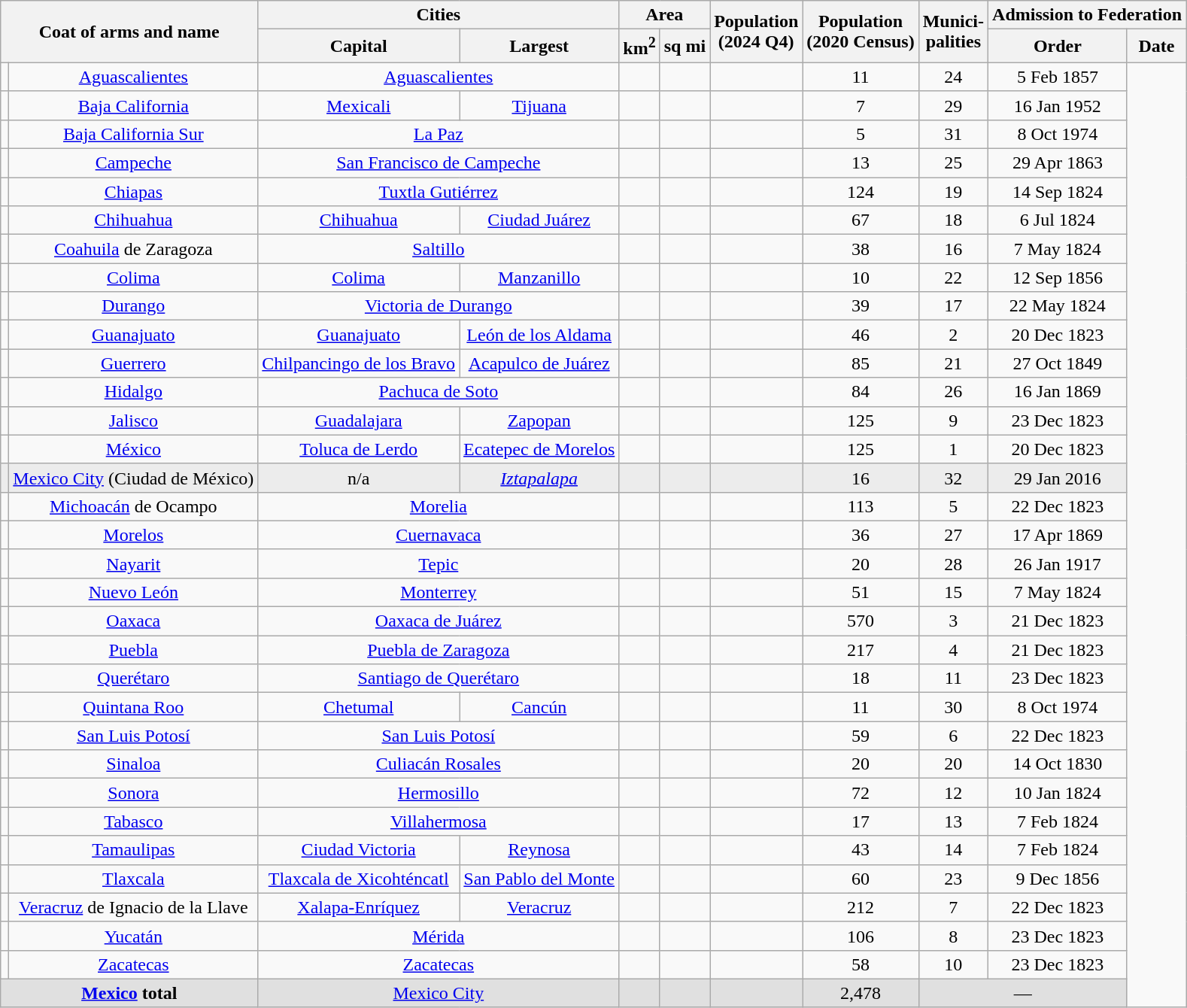<table class="wikitable sortable" style="text-align:center;">
<tr>
<th rowspan=2 colspan=2>Coat of arms and name</th>
<th colspan=2>Cities</th>
<th colspan=2>Area</th>
<th rowspan=2>Population<br>(2024 Q4)</th>
<th rowspan=2>Population<br>(2020 Census)</th>
<th rowspan=2>Munici-<br>palities</th>
<th colspan=2>Admission to Federation</th>
</tr>
<tr>
<th>Capital</th>
<th>Largest</th>
<th>km<sup>2</sup></th>
<th>sq mi</th>
<th>Order</th>
<th>Date</th>
</tr>
<tr>
<td></td>
<td><a href='#'>Aguascalientes</a></td>
<td colspan=2><a href='#'>Aguascalientes</a></td>
<td></td>
<td align=right></td>
<td align=right></td>
<td>11</td>
<td>24</td>
<td>5 Feb 1857</td>
</tr>
<tr>
<td></td>
<td><a href='#'>Baja California</a></td>
<td><a href='#'>Mexicali</a></td>
<td><a href='#'>Tijuana</a></td>
<td></td>
<td align=right></td>
<td align=right></td>
<td>7</td>
<td>29</td>
<td>16 Jan 1952</td>
</tr>
<tr>
<td></td>
<td><a href='#'>Baja California Sur</a></td>
<td colspan=2><a href='#'>La Paz</a></td>
<td></td>
<td align=right></td>
<td align=right></td>
<td>5</td>
<td>31</td>
<td>8 Oct 1974</td>
</tr>
<tr>
<td></td>
<td><a href='#'>Campeche</a></td>
<td colspan=2><a href='#'>San Francisco de Campeche</a></td>
<td></td>
<td align=right></td>
<td align=right></td>
<td>13</td>
<td>25</td>
<td>29 Apr 1863</td>
</tr>
<tr>
<td></td>
<td><a href='#'>Chiapas</a></td>
<td colspan=2><a href='#'>Tuxtla Gutiérrez</a></td>
<td></td>
<td align=right></td>
<td align=right></td>
<td>124</td>
<td>19</td>
<td>14 Sep 1824</td>
</tr>
<tr>
<td></td>
<td><a href='#'>Chihuahua</a></td>
<td><a href='#'>Chihuahua</a></td>
<td><a href='#'>Ciudad Juárez</a></td>
<td></td>
<td align=right></td>
<td align=right></td>
<td>67</td>
<td>18</td>
<td>6 Jul 1824</td>
</tr>
<tr>
<td></td>
<td><a href='#'>Coahuila</a> de Zaragoza</td>
<td colspan=2><a href='#'>Saltillo</a></td>
<td></td>
<td align=right></td>
<td align=right></td>
<td>38</td>
<td>16</td>
<td>7 May 1824</td>
</tr>
<tr>
<td></td>
<td><a href='#'>Colima</a></td>
<td><a href='#'>Colima</a></td>
<td><a href='#'>Manzanillo</a></td>
<td></td>
<td align=right></td>
<td align=right></td>
<td>10</td>
<td>22</td>
<td>12 Sep 1856</td>
</tr>
<tr>
<td></td>
<td><a href='#'>Durango</a></td>
<td colspan=2><a href='#'>Victoria de Durango</a></td>
<td></td>
<td align=right></td>
<td align=right></td>
<td>39</td>
<td>17</td>
<td>22 May 1824</td>
</tr>
<tr>
<td></td>
<td><a href='#'>Guanajuato</a></td>
<td><a href='#'>Guanajuato</a></td>
<td><a href='#'>León de los Aldama</a></td>
<td></td>
<td align=right></td>
<td align=right></td>
<td>46</td>
<td>2</td>
<td>20 Dec 1823</td>
</tr>
<tr>
<td></td>
<td><a href='#'>Guerrero</a></td>
<td><a href='#'>Chilpancingo de los Bravo</a></td>
<td><a href='#'>Acapulco de Juárez</a></td>
<td></td>
<td align=right></td>
<td align=right></td>
<td>85</td>
<td>21</td>
<td>27 Oct 1849</td>
</tr>
<tr>
<td></td>
<td><a href='#'>Hidalgo</a></td>
<td colspan=2><a href='#'>Pachuca de Soto</a></td>
<td></td>
<td align=right></td>
<td align=right></td>
<td>84</td>
<td>26</td>
<td>16 Jan 1869</td>
</tr>
<tr>
<td></td>
<td><a href='#'>Jalisco</a></td>
<td><a href='#'>Guadalajara</a></td>
<td><a href='#'>Zapopan</a></td>
<td></td>
<td align=right></td>
<td align=right></td>
<td>125</td>
<td>9</td>
<td>23 Dec 1823</td>
</tr>
<tr>
<td></td>
<td><a href='#'>México</a></td>
<td><a href='#'>Toluca de Lerdo</a></td>
<td><a href='#'>Ecatepec de Morelos</a></td>
<td></td>
<td align=right></td>
<td align=right></td>
<td>125</td>
<td>1</td>
<td>20 Dec 1823</td>
</tr>
<tr bgcolor=ececec>
<td></td>
<td><a href='#'>Mexico City</a> (Ciudad de México)</td>
<td>n/a</td>
<td><em><a href='#'>Iztapalapa</a></em></td>
<td></td>
<td align=right></td>
<td align=right></td>
<td>16</td>
<td>32</td>
<td>29 Jan 2016</td>
</tr>
<tr>
<td></td>
<td><a href='#'>Michoacán</a> de Ocampo</td>
<td colspan=2><a href='#'>Morelia</a></td>
<td></td>
<td align=right></td>
<td align=right></td>
<td>113</td>
<td>5</td>
<td>22 Dec 1823</td>
</tr>
<tr>
<td></td>
<td><a href='#'>Morelos</a></td>
<td colspan=2><a href='#'>Cuernavaca</a></td>
<td></td>
<td align=right></td>
<td align=right></td>
<td>36</td>
<td>27</td>
<td>17 Apr 1869 </td>
</tr>
<tr>
<td></td>
<td><a href='#'>Nayarit</a></td>
<td colspan=2><a href='#'>Tepic</a></td>
<td></td>
<td align=right></td>
<td align=right></td>
<td>20</td>
<td>28</td>
<td>26 Jan 1917</td>
</tr>
<tr>
<td></td>
<td><a href='#'>Nuevo León</a></td>
<td colspan=2><a href='#'>Monterrey</a></td>
<td></td>
<td align=right></td>
<td align=right></td>
<td>51</td>
<td>15</td>
<td>7 May 1824</td>
</tr>
<tr>
<td></td>
<td><a href='#'>Oaxaca</a></td>
<td colspan=2><a href='#'>Oaxaca de Juárez</a></td>
<td></td>
<td align=right></td>
<td align=right></td>
<td>570</td>
<td>3</td>
<td>21 Dec 1823</td>
</tr>
<tr>
<td></td>
<td><a href='#'>Puebla</a></td>
<td colspan=2><a href='#'>Puebla de Zaragoza</a></td>
<td></td>
<td align=right></td>
<td align=right></td>
<td>217</td>
<td>4</td>
<td>21 Dec 1823</td>
</tr>
<tr>
<td></td>
<td><a href='#'>Querétaro</a></td>
<td colspan=2><a href='#'>Santiago de Querétaro</a></td>
<td></td>
<td align=right></td>
<td align=right></td>
<td>18</td>
<td>11</td>
<td>23 Dec 1823</td>
</tr>
<tr>
<td></td>
<td><a href='#'>Quintana Roo</a></td>
<td><a href='#'>Chetumal</a></td>
<td><a href='#'>Cancún</a></td>
<td></td>
<td align=right></td>
<td align=right></td>
<td>11</td>
<td>30</td>
<td>8 Oct 1974</td>
</tr>
<tr>
<td></td>
<td><a href='#'>San Luis Potosí</a></td>
<td colspan=2><a href='#'>San Luis Potosí</a></td>
<td></td>
<td align=right></td>
<td align=right></td>
<td>59</td>
<td>6</td>
<td>22 Dec 1823</td>
</tr>
<tr>
<td></td>
<td><a href='#'>Sinaloa</a></td>
<td colspan=2><a href='#'>Culiacán Rosales</a></td>
<td></td>
<td align=right></td>
<td align=right></td>
<td>20</td>
<td>20</td>
<td>14 Oct 1830</td>
</tr>
<tr>
<td></td>
<td><a href='#'>Sonora</a></td>
<td colspan=2><a href='#'>Hermosillo</a></td>
<td></td>
<td align=right></td>
<td align=right></td>
<td>72</td>
<td>12</td>
<td>10 Jan 1824</td>
</tr>
<tr>
<td></td>
<td><a href='#'>Tabasco</a></td>
<td colspan=2><a href='#'>Villahermosa</a></td>
<td></td>
<td align=right></td>
<td align=right></td>
<td>17</td>
<td>13</td>
<td>7 Feb 1824</td>
</tr>
<tr>
<td></td>
<td><a href='#'>Tamaulipas</a></td>
<td><a href='#'>Ciudad Victoria</a></td>
<td><a href='#'>Reynosa</a></td>
<td></td>
<td align=right></td>
<td align=right></td>
<td>43</td>
<td>14</td>
<td>7 Feb 1824</td>
</tr>
<tr>
<td></td>
<td><a href='#'>Tlaxcala</a></td>
<td><a href='#'>Tlaxcala de Xicohténcatl</a></td>
<td><a href='#'>San Pablo del Monte</a></td>
<td></td>
<td align=right></td>
<td align=right></td>
<td>60</td>
<td>23</td>
<td>9 Dec 1856</td>
</tr>
<tr>
<td></td>
<td><a href='#'>Veracruz</a> de Ignacio de la Llave</td>
<td><a href='#'>Xalapa-Enríquez</a></td>
<td><a href='#'>Veracruz</a></td>
<td></td>
<td align=right></td>
<td align=right></td>
<td>212</td>
<td>7</td>
<td>22 Dec 1823</td>
</tr>
<tr>
<td></td>
<td><a href='#'>Yucatán</a></td>
<td colspan=2><a href='#'>Mérida</a></td>
<td></td>
<td align=right></td>
<td align=right></td>
<td>106</td>
<td>8</td>
<td>23 Dec 1823</td>
</tr>
<tr>
<td></td>
<td><a href='#'>Zacatecas</a></td>
<td colspan=2><a href='#'>Zacatecas</a></td>
<td></td>
<td align=right></td>
<td align=right></td>
<td>58</td>
<td>10</td>
<td>23 Dec 1823</td>
</tr>
<tr bgcolor=e0e0e0>
<td colspan=2><strong><a href='#'>Mexico</a> total</strong></td>
<td colspan=2><a href='#'>Mexico City</a></td>
<td></td>
<td align=right></td>
<td align=right></td>
<td>2,478</td>
<td colspan=2>—</td>
</tr>
</table>
